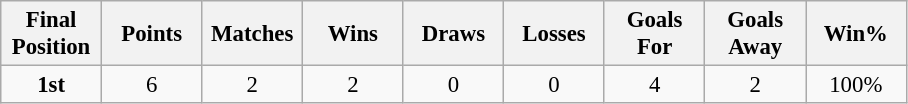<table class="wikitable" style="font-size: 95%; text-align: center;">
<tr>
<th width=60>Final Position</th>
<th width=60>Points</th>
<th width=60>Matches</th>
<th width=60>Wins</th>
<th width=60>Draws</th>
<th width=60>Losses</th>
<th width=60>Goals For</th>
<th width=60>Goals Away</th>
<th width=60>Win%</th>
</tr>
<tr>
<td><strong>1st</strong></td>
<td>6</td>
<td>2</td>
<td>2</td>
<td>0</td>
<td>0</td>
<td>4</td>
<td>2</td>
<td>100%</td>
</tr>
</table>
